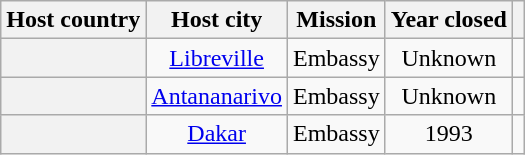<table class="wikitable plainrowheaders" style="text-align:center;">
<tr>
<th scope="col">Host country</th>
<th scope="col">Host city</th>
<th scope="col">Mission</th>
<th scope="col">Year closed</th>
<th scope="col"></th>
</tr>
<tr>
<th scope="row"></th>
<td><a href='#'>Libreville</a></td>
<td>Embassy</td>
<td>Unknown</td>
<td></td>
</tr>
<tr>
<th scope="row"></th>
<td><a href='#'>Antananarivo</a></td>
<td>Embassy</td>
<td>Unknown</td>
<td></td>
</tr>
<tr>
<th scope="row"></th>
<td><a href='#'>Dakar</a></td>
<td>Embassy</td>
<td>1993</td>
<td></td>
</tr>
</table>
